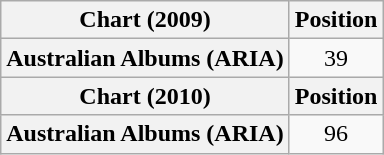<table class="wikitable plainrowheaders" style="text-align:center">
<tr>
<th scope="col">Chart (2009)</th>
<th scope="col">Position</th>
</tr>
<tr>
<th scope="row">Australian Albums (ARIA)</th>
<td>39</td>
</tr>
<tr>
<th scope="col">Chart (2010)</th>
<th scope="col">Position</th>
</tr>
<tr>
<th scope="row">Australian Albums (ARIA)</th>
<td>96</td>
</tr>
</table>
